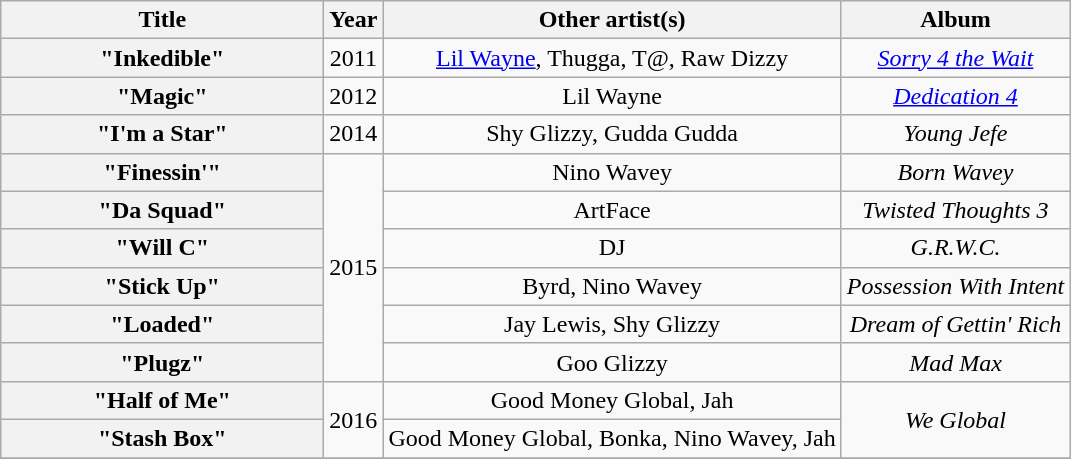<table class="wikitable plainrowheaders" style="text-align:center;">
<tr>
<th scope="col" style="width:13em;">Title</th>
<th scope="col">Year</th>
<th scope="col">Other artist(s)</th>
<th scope="col">Album</th>
</tr>
<tr>
<th scope="row">"Inkedible"</th>
<td rowspan="1">2011</td>
<td><a href='#'>Lil Wayne</a>, Thugga, T@, Raw Dizzy</td>
<td><em><a href='#'>Sorry 4 the Wait</a></em></td>
</tr>
<tr>
<th scope="row">"Magic"</th>
<td rowspan="1">2012</td>
<td>Lil Wayne</td>
<td><em><a href='#'>Dedication 4</a></em></td>
</tr>
<tr>
<th scope="row">"I'm a Star"</th>
<td rowspan="1">2014</td>
<td>Shy Glizzy, Gudda Gudda</td>
<td><em>Young Jefe</em></td>
</tr>
<tr>
<th scope="row">"Finessin'"</th>
<td rowspan="6">2015</td>
<td>Nino Wavey</td>
<td><em>Born Wavey</em></td>
</tr>
<tr>
<th scope="row">"Da Squad"</th>
<td>ArtFace</td>
<td><em>Twisted Thoughts 3</em></td>
</tr>
<tr>
<th scope="row">"Will C"</th>
<td>DJ</td>
<td><em>G.R.W.C.</em></td>
</tr>
<tr>
<th scope="row">"Stick Up"</th>
<td>Byrd, Nino Wavey</td>
<td><em>Possession With Intent</em></td>
</tr>
<tr>
<th scope="row">"Loaded"</th>
<td>Jay Lewis, Shy Glizzy</td>
<td><em>Dream of Gettin' Rich</em></td>
</tr>
<tr>
<th scope="row">"Plugz"</th>
<td>Goo Glizzy</td>
<td><em>Mad Max</em></td>
</tr>
<tr>
<th scope="row">"Half of Me"</th>
<td rowspan="2">2016</td>
<td>Good Money Global, Jah</td>
<td rowspan="2"><em>We Global</em></td>
</tr>
<tr>
<th scope="row">"Stash Box"</th>
<td>Good Money Global, Bonka, Nino Wavey, Jah</td>
</tr>
<tr>
</tr>
</table>
